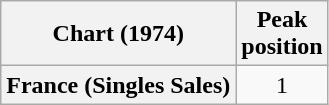<table class="wikitable sortable plainrowheaders" style="text-align:center">
<tr>
<th scope="col">Chart (1974)</th>
<th scope="col">Peak<br>position</th>
</tr>
<tr>
<th scope="row">France (Singles Sales)</th>
<td align="center">1</td>
</tr>
</table>
